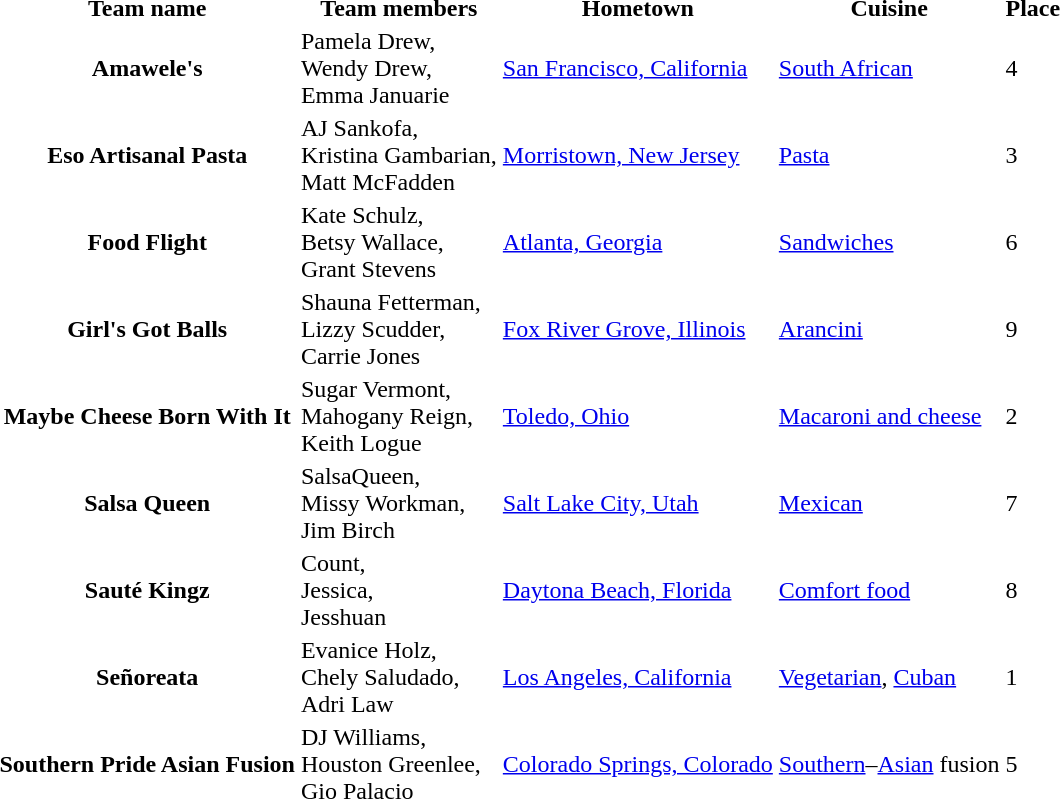<table>
<tr>
<th>Team name</th>
<th>Team members</th>
<th>Hometown</th>
<th>Cuisine</th>
<th>Place</th>
</tr>
<tr>
<th>Amawele's</th>
<td>Pamela Drew,<br>Wendy Drew,<br>Emma Januarie</td>
<td><a href='#'>San Francisco, California</a></td>
<td><a href='#'>South African</a></td>
<td>4</td>
</tr>
<tr>
<th>Eso Artisanal Pasta</th>
<td>AJ Sankofa,<br>Kristina Gambarian,<br>Matt McFadden</td>
<td><a href='#'>Morristown, New Jersey</a></td>
<td><a href='#'>Pasta</a></td>
<td>3</td>
</tr>
<tr>
<th>Food Flight</th>
<td>Kate Schulz,<br>Betsy Wallace,<br>Grant Stevens</td>
<td><a href='#'>Atlanta, Georgia</a></td>
<td><a href='#'>Sandwiches</a></td>
<td>6</td>
</tr>
<tr>
<th>Girl's Got Balls</th>
<td>Shauna Fetterman,<br>Lizzy Scudder,<br>Carrie Jones</td>
<td><a href='#'>Fox River Grove, Illinois</a></td>
<td><a href='#'>Arancini</a></td>
<td>9</td>
</tr>
<tr>
<th>Maybe Cheese Born With It</th>
<td>Sugar Vermont,<br>Mahogany Reign,<br>Keith Logue</td>
<td><a href='#'>Toledo, Ohio</a></td>
<td><a href='#'>Macaroni and cheese</a></td>
<td>2</td>
</tr>
<tr>
<th>Salsa Queen</th>
<td>SalsaQueen,<br>Missy Workman,<br>Jim Birch</td>
<td><a href='#'>Salt Lake City, Utah</a></td>
<td><a href='#'>Mexican</a></td>
<td>7</td>
</tr>
<tr>
<th>Sauté Kingz</th>
<td>Count,<br>Jessica,<br>Jesshuan</td>
<td><a href='#'>Daytona Beach, Florida</a></td>
<td><a href='#'>Comfort food</a></td>
<td>8</td>
</tr>
<tr>
<th>Señoreata</th>
<td>Evanice Holz,<br>Chely Saludado,<br>Adri Law</td>
<td><a href='#'>Los Angeles, California</a></td>
<td><a href='#'>Vegetarian</a>, <a href='#'>Cuban</a></td>
<td>1</td>
</tr>
<tr>
<th>Southern Pride Asian Fusion</th>
<td>DJ Williams,<br>Houston Greenlee,<br>Gio Palacio</td>
<td><a href='#'>Colorado Springs, Colorado</a></td>
<td><a href='#'>Southern</a>–<a href='#'>Asian</a> fusion</td>
<td>5</td>
</tr>
</table>
